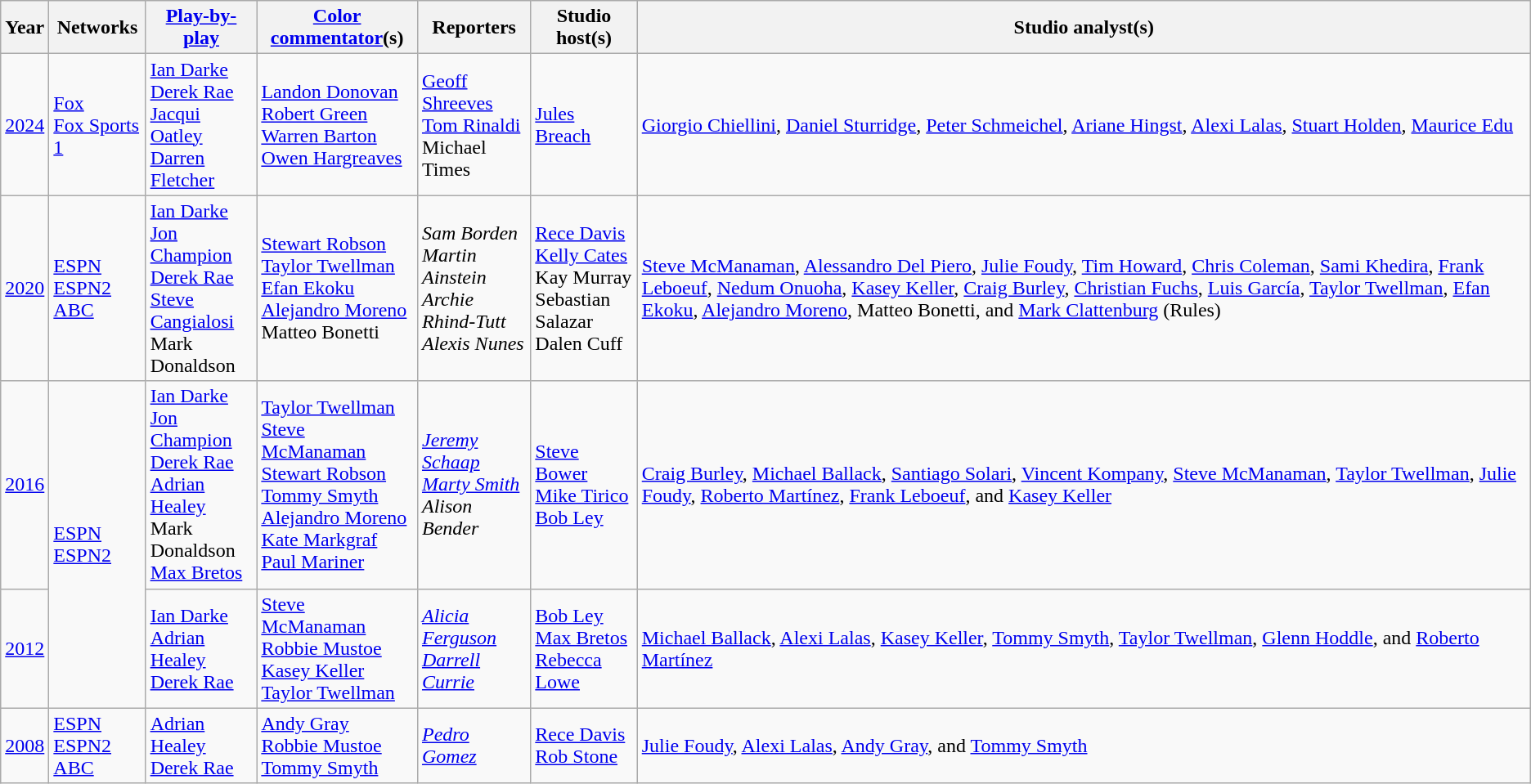<table class="wikitable">
<tr>
<th>Year</th>
<th>Networks</th>
<th><a href='#'>Play-by-play</a></th>
<th><a href='#'>Color commentator</a>(s)</th>
<th>Reporters</th>
<th>Studio host(s)</th>
<th>Studio analyst(s)</th>
</tr>
<tr>
<td><a href='#'>2024</a></td>
<td><a href='#'>Fox</a><br><a href='#'>Fox Sports 1</a></td>
<td><a href='#'>Ian Darke</a><br><a href='#'>Derek Rae</a><br><a href='#'>Jacqui Oatley</a><br><a href='#'>Darren Fletcher</a></td>
<td><a href='#'>Landon Donovan</a><br><a href='#'>Robert Green</a><br><a href='#'>Warren Barton</a><br><a href='#'>Owen Hargreaves</a></td>
<td><a href='#'>Geoff Shreeves</a><br><a href='#'>Tom Rinaldi</a><br>Michael Times</td>
<td><a href='#'>Jules Breach</a></td>
<td><a href='#'>Giorgio Chiellini</a>, <a href='#'>Daniel Sturridge</a>, <a href='#'>Peter Schmeichel</a>, <a href='#'>Ariane Hingst</a>, <a href='#'>Alexi Lalas</a>, <a href='#'>Stuart Holden</a>, <a href='#'>Maurice Edu</a></td>
</tr>
<tr>
<td><a href='#'>2020</a></td>
<td><a href='#'>ESPN</a><br><a href='#'>ESPN2</a><br><a href='#'>ABC</a></td>
<td><a href='#'>Ian Darke</a><br><a href='#'>Jon Champion</a><br><a href='#'>Derek Rae</a><br><a href='#'>Steve Cangialosi</a><br>Mark Donaldson</td>
<td><a href='#'>Stewart Robson</a><br><a href='#'>Taylor Twellman</a><br><a href='#'>Efan Ekoku</a><br><a href='#'>Alejandro Moreno</a><br>Matteo Bonetti</td>
<td><em>Sam Borden</em><br><em>Martin Ainstein</em><br><em>Archie Rhind-Tutt</em><br><em>Alexis Nunes</em></td>
<td><a href='#'>Rece Davis</a><br><a href='#'>Kelly Cates</a><br>Kay Murray<br>Sebastian Salazar<br>Dalen Cuff</td>
<td><a href='#'>Steve McManaman</a>, <a href='#'>Alessandro Del Piero</a>, <a href='#'>Julie Foudy</a>, <a href='#'>Tim Howard</a>, <a href='#'>Chris Coleman</a>, <a href='#'>Sami Khedira</a>, <a href='#'>Frank Leboeuf</a>, <a href='#'>Nedum Onuoha</a>, <a href='#'>Kasey Keller</a>, <a href='#'>Craig Burley</a>, <a href='#'>Christian Fuchs</a>, <a href='#'>Luis García</a>, <a href='#'>Taylor Twellman</a>, <a href='#'>Efan Ekoku</a>, <a href='#'>Alejandro Moreno</a>, Matteo Bonetti, and <a href='#'>Mark Clattenburg</a> (Rules)</td>
</tr>
<tr>
<td><a href='#'>2016</a></td>
<td rowspan="2"><a href='#'>ESPN</a><br><a href='#'>ESPN2</a></td>
<td><a href='#'>Ian Darke</a><br><a href='#'>Jon Champion</a><br><a href='#'>Derek Rae</a><br><a href='#'>Adrian Healey</a><br>Mark Donaldson<br><a href='#'>Max Bretos</a></td>
<td><a href='#'>Taylor Twellman</a><br><a href='#'>Steve McManaman</a><br><a href='#'>Stewart Robson</a><br><a href='#'>Tommy Smyth</a><br><a href='#'>Alejandro Moreno</a><br><a href='#'>Kate Markgraf</a><br><a href='#'>Paul Mariner</a></td>
<td><em><a href='#'>Jeremy Schaap</a></em><br><em><a href='#'>Marty Smith</a></em><br><em>Alison Bender</em></td>
<td><a href='#'>Steve Bower</a><br><a href='#'>Mike Tirico</a><br><a href='#'>Bob Ley</a></td>
<td><a href='#'>Craig Burley</a>, <a href='#'>Michael Ballack</a>, <a href='#'>Santiago Solari</a>, <a href='#'>Vincent Kompany</a>, <a href='#'>Steve McManaman</a>, <a href='#'>Taylor Twellman</a>, <a href='#'>Julie Foudy</a>, <a href='#'>Roberto Martínez</a>, <a href='#'>Frank Leboeuf</a>, and <a href='#'>Kasey Keller</a></td>
</tr>
<tr>
<td><a href='#'>2012</a></td>
<td><a href='#'>Ian Darke</a><br><a href='#'>Adrian Healey</a><br><a href='#'>Derek Rae</a></td>
<td><a href='#'>Steve McManaman</a><br><a href='#'>Robbie Mustoe</a><br><a href='#'>Kasey Keller</a><br><a href='#'>Taylor Twellman</a></td>
<td><em><a href='#'>Alicia Ferguson</a></em><br><em><a href='#'>Darrell Currie</a></em></td>
<td><a href='#'>Bob Ley</a><br><a href='#'>Max Bretos</a><br><a href='#'>Rebecca Lowe</a></td>
<td><a href='#'>Michael Ballack</a>, <a href='#'>Alexi Lalas</a>, <a href='#'>Kasey Keller</a>, <a href='#'>Tommy Smyth</a>, <a href='#'>Taylor Twellman</a>, <a href='#'>Glenn Hoddle</a>, and <a href='#'>Roberto Martínez</a></td>
</tr>
<tr>
<td><a href='#'>2008</a></td>
<td><a href='#'>ESPN</a><br><a href='#'>ESPN2</a><br><a href='#'>ABC</a></td>
<td><a href='#'>Adrian Healey</a><br><a href='#'>Derek Rae</a></td>
<td><a href='#'>Andy Gray</a><br><a href='#'>Robbie Mustoe</a><br><a href='#'>Tommy Smyth</a></td>
<td><em><a href='#'>Pedro Gomez</a></em></td>
<td><a href='#'>Rece Davis</a><br><a href='#'>Rob Stone</a></td>
<td><a href='#'>Julie Foudy</a>, <a href='#'>Alexi Lalas</a>, <a href='#'>Andy Gray</a>, and <a href='#'>Tommy Smyth</a></td>
</tr>
</table>
